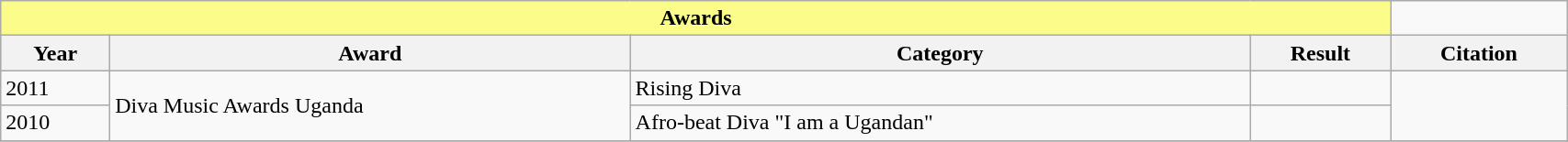<table class="wikitable" width="90%">
<tr>
<th colspan="4" style="background: #FBFC8A;">Awards</th>
</tr>
<tr style="background:#ccc; text-align:center;">
<th>Year</th>
<th>Award</th>
<th>Category</th>
<th>Result</th>
<th>Citation</th>
</tr>
<tr>
<td>2011</td>
<td rowspan="2">Diva Music Awards Uganda</td>
<td>Rising Diva</td>
<td></td>
<td rowspan="2"></td>
</tr>
<tr>
<td>2010</td>
<td>Afro-beat Diva "I am a Ugandan"</td>
<td></td>
</tr>
<tr>
</tr>
</table>
